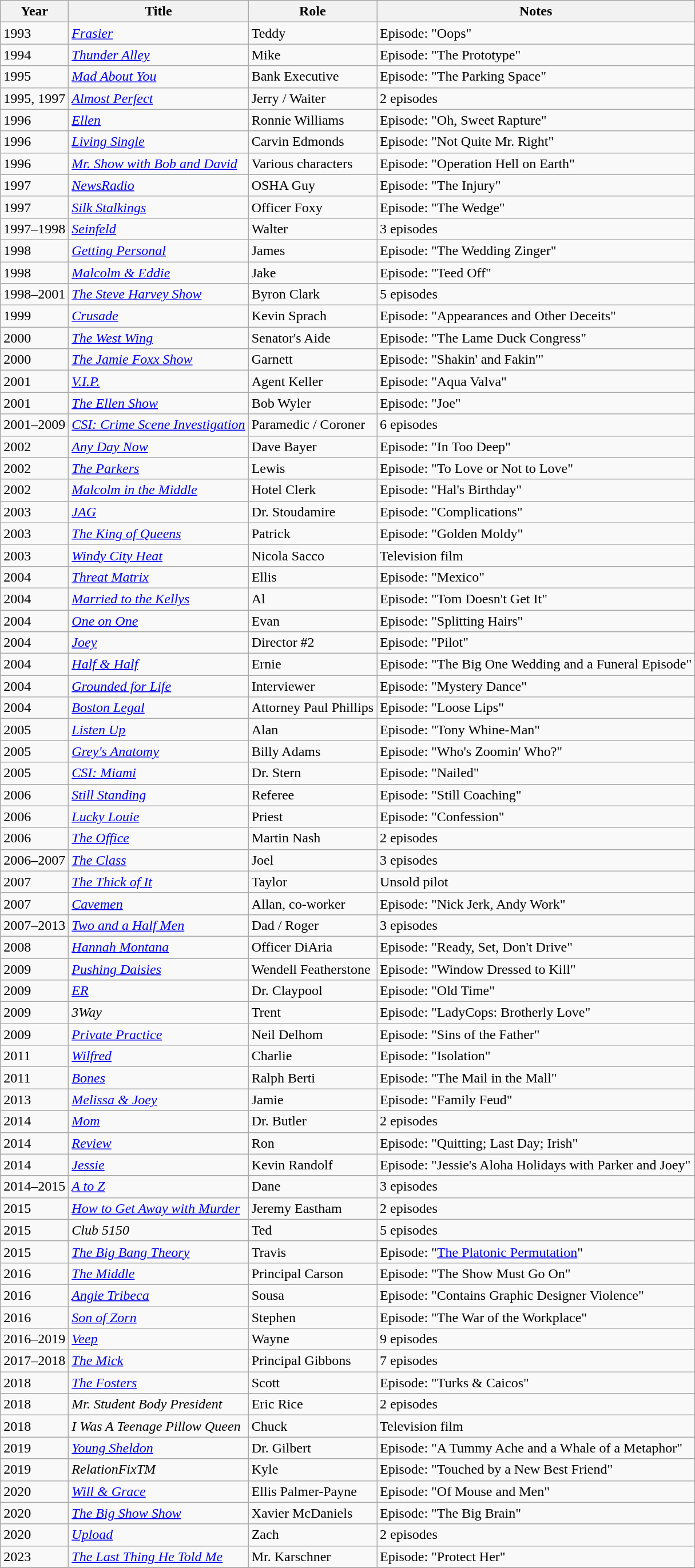<table class="wikitable sortable">
<tr>
<th>Year</th>
<th>Title</th>
<th>Role</th>
<th>Notes</th>
</tr>
<tr>
<td>1993</td>
<td><em><a href='#'>Frasier</a></em></td>
<td>Teddy</td>
<td>Episode: "Oops"</td>
</tr>
<tr>
<td>1994</td>
<td><a href='#'><em>Thunder Alley</em></a></td>
<td>Mike</td>
<td>Episode: "The Prototype"</td>
</tr>
<tr>
<td>1995</td>
<td><em><a href='#'>Mad About You</a></em></td>
<td>Bank Executive</td>
<td>Episode: "The Parking Space"</td>
</tr>
<tr>
<td>1995, 1997</td>
<td><em><a href='#'>Almost Perfect</a></em></td>
<td>Jerry / Waiter</td>
<td>2 episodes</td>
</tr>
<tr>
<td>1996</td>
<td><a href='#'><em>Ellen</em></a></td>
<td>Ronnie Williams</td>
<td>Episode: "Oh, Sweet Rapture"</td>
</tr>
<tr>
<td>1996</td>
<td><em><a href='#'>Living Single</a></em></td>
<td>Carvin Edmonds</td>
<td>Episode: "Not Quite Mr. Right"</td>
</tr>
<tr>
<td>1996</td>
<td><em><a href='#'>Mr. Show with Bob and David</a></em></td>
<td>Various characters</td>
<td>Episode: "Operation Hell on Earth"</td>
</tr>
<tr>
<td>1997</td>
<td><em><a href='#'>NewsRadio</a></em></td>
<td>OSHA Guy</td>
<td>Episode: "The Injury"</td>
</tr>
<tr>
<td>1997</td>
<td><em><a href='#'>Silk Stalkings</a></em></td>
<td>Officer Foxy</td>
<td>Episode: "The Wedge"</td>
</tr>
<tr>
<td>1997–1998</td>
<td><em><a href='#'>Seinfeld</a></em></td>
<td>Walter</td>
<td>3 episodes</td>
</tr>
<tr>
<td>1998</td>
<td><em><a href='#'>Getting Personal</a></em></td>
<td>James</td>
<td>Episode: "The Wedding Zinger"</td>
</tr>
<tr>
<td>1998</td>
<td><em><a href='#'>Malcolm & Eddie</a></em></td>
<td>Jake</td>
<td>Episode: "Teed Off"</td>
</tr>
<tr>
<td>1998–2001</td>
<td><em><a href='#'>The Steve Harvey Show</a></em></td>
<td>Byron Clark</td>
<td>5 episodes</td>
</tr>
<tr>
<td>1999</td>
<td><a href='#'><em>Crusade</em></a></td>
<td>Kevin Sprach</td>
<td>Episode: "Appearances and Other Deceits"</td>
</tr>
<tr>
<td>2000</td>
<td><em><a href='#'>The West Wing</a></em></td>
<td>Senator's Aide</td>
<td>Episode: "The Lame Duck Congress"</td>
</tr>
<tr>
<td>2000</td>
<td><em><a href='#'>The Jamie Foxx Show</a></em></td>
<td>Garnett</td>
<td>Episode: "Shakin' and Fakin'"</td>
</tr>
<tr>
<td>2001</td>
<td><a href='#'><em>V.I.P.</em></a></td>
<td>Agent Keller</td>
<td>Episode: "Aqua Valva"</td>
</tr>
<tr>
<td>2001</td>
<td><em><a href='#'>The Ellen Show</a></em></td>
<td>Bob Wyler</td>
<td>Episode: "Joe"</td>
</tr>
<tr>
<td>2001–2009</td>
<td><em><a href='#'>CSI: Crime Scene Investigation</a></em></td>
<td>Paramedic / Coroner</td>
<td>6 episodes</td>
</tr>
<tr>
<td>2002</td>
<td><a href='#'><em>Any Day Now</em></a></td>
<td>Dave Bayer</td>
<td>Episode: "In Too Deep"</td>
</tr>
<tr>
<td>2002</td>
<td><em><a href='#'>The Parkers</a></em></td>
<td>Lewis</td>
<td>Episode: "To Love or Not to Love"</td>
</tr>
<tr>
<td>2002</td>
<td><em><a href='#'>Malcolm in the Middle</a></em></td>
<td>Hotel Clerk</td>
<td>Episode: "Hal's Birthday"</td>
</tr>
<tr>
<td>2003</td>
<td><a href='#'><em>JAG</em></a></td>
<td>Dr. Stoudamire</td>
<td>Episode: "Complications"</td>
</tr>
<tr>
<td>2003</td>
<td><em><a href='#'>The King of Queens</a></em></td>
<td>Patrick</td>
<td>Episode: "Golden Moldy"</td>
</tr>
<tr>
<td>2003</td>
<td><em><a href='#'>Windy City Heat</a></em></td>
<td>Nicola Sacco</td>
<td>Television film</td>
</tr>
<tr>
<td>2004</td>
<td><em><a href='#'>Threat Matrix</a></em></td>
<td>Ellis</td>
<td>Episode: "Mexico"</td>
</tr>
<tr>
<td>2004</td>
<td><em><a href='#'>Married to the Kellys</a></em></td>
<td>Al</td>
<td>Episode: "Tom Doesn't Get It"</td>
</tr>
<tr>
<td>2004</td>
<td><a href='#'><em>One on One</em></a></td>
<td>Evan</td>
<td>Episode: "Splitting Hairs"</td>
</tr>
<tr>
<td>2004</td>
<td><a href='#'><em>Joey</em></a></td>
<td>Director #2</td>
<td>Episode: "Pilot"</td>
</tr>
<tr>
<td>2004</td>
<td><em><a href='#'>Half & Half</a></em></td>
<td>Ernie</td>
<td>Episode: "The Big One Wedding and a Funeral Episode"</td>
</tr>
<tr>
<td>2004</td>
<td><em><a href='#'>Grounded for Life</a></em></td>
<td>Interviewer</td>
<td>Episode: "Mystery Dance"</td>
</tr>
<tr>
<td>2004</td>
<td><em><a href='#'>Boston Legal</a></em></td>
<td>Attorney Paul Phillips</td>
<td>Episode: "Loose Lips"</td>
</tr>
<tr>
<td>2005</td>
<td><em><a href='#'>Listen Up</a></em></td>
<td>Alan</td>
<td>Episode: "Tony Whine-Man"</td>
</tr>
<tr>
<td>2005</td>
<td><em><a href='#'>Grey's Anatomy</a></em></td>
<td>Billy Adams</td>
<td>Episode: "Who's Zoomin' Who?"</td>
</tr>
<tr>
<td>2005</td>
<td><em><a href='#'>CSI: Miami</a></em></td>
<td>Dr. Stern</td>
<td>Episode: "Nailed"</td>
</tr>
<tr>
<td>2006</td>
<td><a href='#'><em>Still Standing</em></a></td>
<td>Referee</td>
<td>Episode: "Still Coaching"</td>
</tr>
<tr>
<td>2006</td>
<td><em><a href='#'>Lucky Louie</a></em></td>
<td>Priest</td>
<td>Episode: "Confession"</td>
</tr>
<tr>
<td>2006</td>
<td><a href='#'><em>The Office</em></a></td>
<td>Martin Nash</td>
<td>2 episodes</td>
</tr>
<tr>
<td>2006–2007</td>
<td><a href='#'><em>The Class</em></a></td>
<td>Joel</td>
<td>3 episodes</td>
</tr>
<tr>
<td>2007</td>
<td><em><a href='#'>The Thick of It</a></em></td>
<td>Taylor</td>
<td>Unsold pilot</td>
</tr>
<tr>
<td>2007</td>
<td><a href='#'><em>Cavemen</em></a></td>
<td>Allan, co-worker</td>
<td>Episode: "Nick Jerk, Andy Work"</td>
</tr>
<tr>
<td>2007–2013</td>
<td><em><a href='#'>Two and a Half Men</a></em></td>
<td>Dad / Roger</td>
<td>3 episodes</td>
</tr>
<tr>
<td>2008</td>
<td><em><a href='#'>Hannah Montana</a></em></td>
<td>Officer DiAria</td>
<td>Episode: "Ready, Set, Don't Drive"</td>
</tr>
<tr>
<td>2009</td>
<td><em><a href='#'>Pushing Daisies</a></em></td>
<td>Wendell Featherstone</td>
<td>Episode: "Window Dressed to Kill"</td>
</tr>
<tr>
<td>2009</td>
<td><a href='#'><em>ER</em></a></td>
<td>Dr. Claypool</td>
<td>Episode: "Old Time"</td>
</tr>
<tr>
<td>2009</td>
<td><em>3Way</em></td>
<td>Trent</td>
<td>Episode: "LadyCops: Brotherly Love"</td>
</tr>
<tr>
<td>2009</td>
<td><a href='#'><em>Private Practice</em></a></td>
<td>Neil Delhom</td>
<td>Episode: "Sins of the Father"</td>
</tr>
<tr>
<td>2011</td>
<td><a href='#'><em>Wilfred</em></a></td>
<td>Charlie</td>
<td>Episode: "Isolation"</td>
</tr>
<tr>
<td>2011</td>
<td><a href='#'><em>Bones</em></a></td>
<td>Ralph Berti</td>
<td>Episode: "The Mail in the Mall"</td>
</tr>
<tr>
<td>2013</td>
<td><em><a href='#'>Melissa & Joey</a></em></td>
<td>Jamie</td>
<td>Episode: "Family Feud"</td>
</tr>
<tr>
<td>2014</td>
<td><a href='#'><em>Mom</em></a></td>
<td>Dr. Butler</td>
<td>2 episodes</td>
</tr>
<tr>
<td>2014</td>
<td><a href='#'><em>Review</em></a></td>
<td>Ron</td>
<td>Episode: "Quitting; Last Day; Irish"</td>
</tr>
<tr>
<td>2014</td>
<td><a href='#'><em>Jessie</em></a></td>
<td>Kevin Randolf</td>
<td>Episode: "Jessie's Aloha Holidays with Parker and Joey"</td>
</tr>
<tr>
<td>2014–2015</td>
<td><a href='#'><em>A to Z</em></a></td>
<td>Dane</td>
<td>3 episodes</td>
</tr>
<tr>
<td>2015</td>
<td><em><a href='#'>How to Get Away with Murder</a></em></td>
<td>Jeremy Eastham</td>
<td>2 episodes</td>
</tr>
<tr>
<td>2015</td>
<td><em>Club 5150</em></td>
<td>Ted</td>
<td>5 episodes</td>
</tr>
<tr>
<td>2015</td>
<td><em><a href='#'>The Big Bang Theory</a></em></td>
<td>Travis</td>
<td>Episode: "<a href='#'>The Platonic Permutation</a>"</td>
</tr>
<tr>
<td>2016</td>
<td><a href='#'><em>The Middle</em></a></td>
<td>Principal Carson</td>
<td>Episode: "The Show Must Go On"</td>
</tr>
<tr>
<td>2016</td>
<td><em><a href='#'>Angie Tribeca</a></em></td>
<td>Sousa</td>
<td>Episode: "Contains Graphic Designer Violence"</td>
</tr>
<tr>
<td>2016</td>
<td><em><a href='#'>Son of Zorn</a></em></td>
<td>Stephen</td>
<td>Episode: "The War of the Workplace"</td>
</tr>
<tr>
<td>2016–2019</td>
<td><em><a href='#'>Veep</a></em></td>
<td>Wayne</td>
<td>9 episodes</td>
</tr>
<tr>
<td>2017–2018</td>
<td><a href='#'><em>The Mick</em></a></td>
<td>Principal Gibbons</td>
<td>7 episodes</td>
</tr>
<tr>
<td>2018</td>
<td><a href='#'><em>The Fosters</em></a></td>
<td>Scott</td>
<td>Episode: "Turks & Caicos"</td>
</tr>
<tr>
<td>2018</td>
<td><em>Mr. Student Body President</em></td>
<td>Eric Rice</td>
<td>2 episodes</td>
</tr>
<tr>
<td>2018</td>
<td><em>I Was A Teenage Pillow Queen</em></td>
<td>Chuck</td>
<td>Television film</td>
</tr>
<tr>
<td>2019</td>
<td><em><a href='#'>Young Sheldon</a></em></td>
<td>Dr. Gilbert</td>
<td>Episode: "A Tummy Ache and a Whale of a Metaphor"</td>
</tr>
<tr>
<td>2019</td>
<td><em>RelationFixTM</em></td>
<td>Kyle</td>
<td>Episode: "Touched by a New Best Friend"</td>
</tr>
<tr>
<td>2020</td>
<td><em><a href='#'>Will & Grace</a></em></td>
<td>Ellis Palmer-Payne</td>
<td>Episode: "Of Mouse and Men"</td>
</tr>
<tr>
<td>2020</td>
<td><em><a href='#'>The Big Show Show</a></em></td>
<td>Xavier McDaniels</td>
<td>Episode: "The Big Brain"</td>
</tr>
<tr>
<td>2020</td>
<td><a href='#'><em>Upload</em></a></td>
<td>Zach</td>
<td>2 episodes</td>
</tr>
<tr>
<td>2023</td>
<td><em><a href='#'>The Last Thing He Told Me</a></em></td>
<td>Mr. Karschner</td>
<td>Episode: "Protect Her"</td>
</tr>
<tr>
</tr>
</table>
